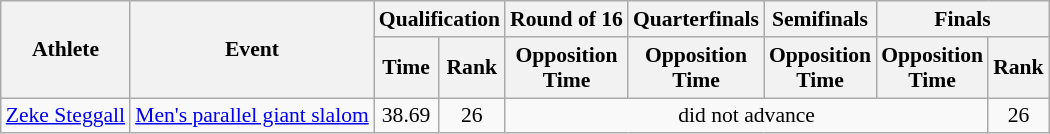<table class="wikitable" style="font-size:90%">
<tr>
<th rowspan="2">Athlete</th>
<th rowspan="2">Event</th>
<th colspan="2">Qualification</th>
<th>Round of 16</th>
<th>Quarterfinals</th>
<th>Semifinals</th>
<th colspan=2>Finals</th>
</tr>
<tr>
<th>Time</th>
<th>Rank</th>
<th>Opposition<br>Time</th>
<th>Opposition<br>Time</th>
<th>Opposition<br>Time</th>
<th>Opposition<br>Time</th>
<th>Rank</th>
</tr>
<tr align=center>
<td align=left><a href='#'>Zeke Steggall</a></td>
<td align=left><a href='#'>Men's parallel giant slalom</a></td>
<td>38.69</td>
<td>26</td>
<td colspan=4>did not advance</td>
<td>26</td>
</tr>
</table>
